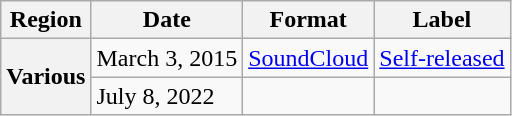<table class="wikitable plainrowheaders">
<tr>
<th scope="col">Region</th>
<th scope="col">Date</th>
<th scope="col">Format</th>
<th scope="col">Label</th>
</tr>
<tr>
<th scope="row" rowspan="2">Various</th>
<td>March 3, 2015</td>
<td><a href='#'>SoundCloud</a></td>
<td><a href='#'>Self-released</a></td>
</tr>
<tr>
<td>July 8, 2022</td>
<td></td>
<td></td>
</tr>
</table>
